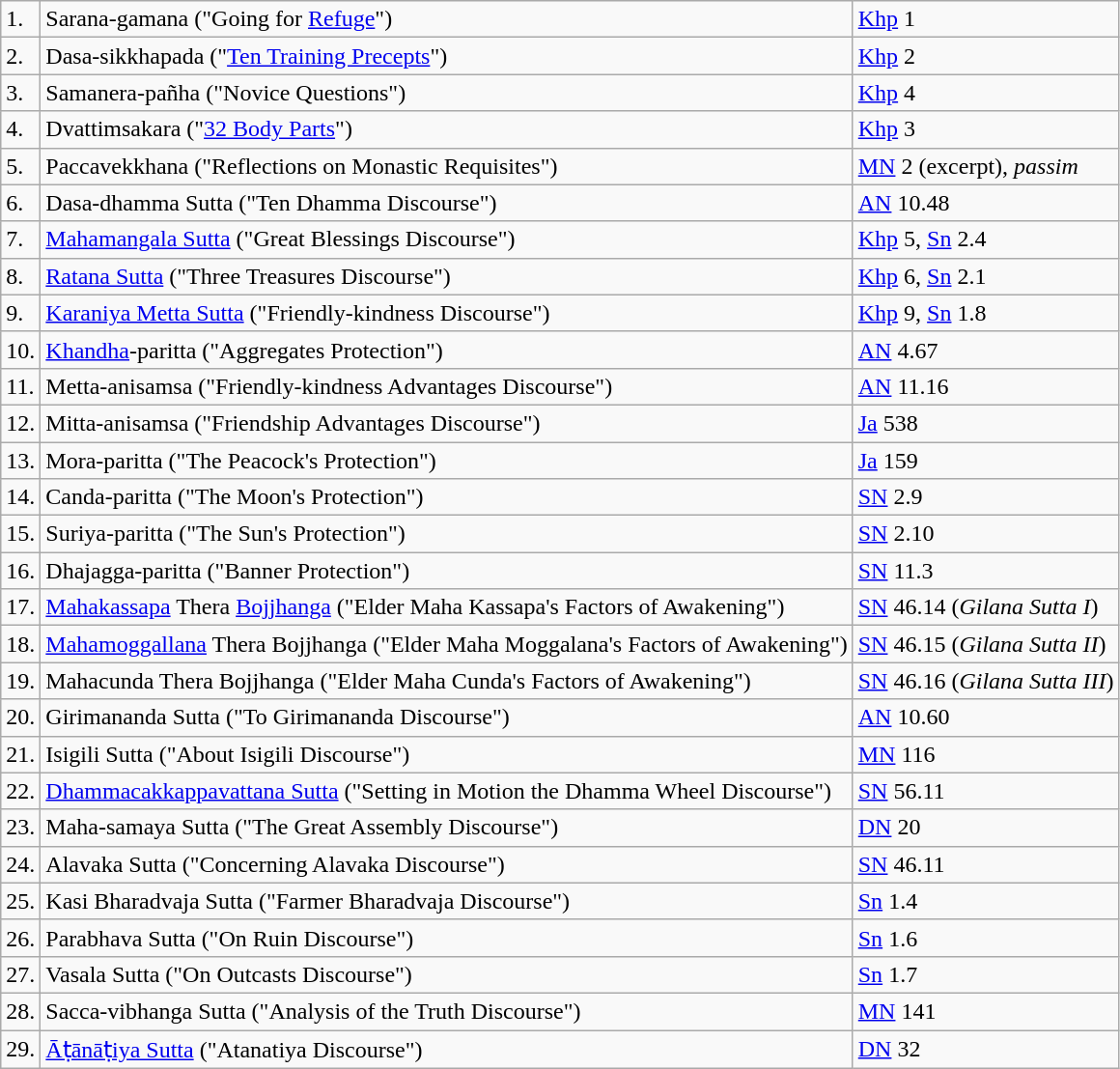<table class="wikitable mw-collapsible mw-collapsed">
<tr>
<td>1.</td>
<td>Sarana-gamana ("Going for <a href='#'>Refuge</a>")</td>
<td><a href='#'>Khp</a> 1</td>
</tr>
<tr>
<td>2.</td>
<td>Dasa-sikkhapada ("<a href='#'>Ten Training Precepts</a>")</td>
<td><a href='#'>Khp</a> 2</td>
</tr>
<tr>
<td>3.</td>
<td>Samanera-pañha ("Novice Questions")</td>
<td><a href='#'>Khp</a> 4</td>
</tr>
<tr>
<td>4.</td>
<td>Dvattimsakara ("<a href='#'>32 Body Parts</a>")</td>
<td><a href='#'>Khp</a> 3</td>
</tr>
<tr>
<td>5.</td>
<td>Paccavekkhana ("Reflections on Monastic Requisites")</td>
<td><a href='#'>MN</a> 2 (excerpt), <em>passim</em></td>
</tr>
<tr>
<td>6.</td>
<td>Dasa-dhamma Sutta ("Ten Dhamma Discourse")</td>
<td><a href='#'>AN</a> 10.48</td>
</tr>
<tr>
<td>7.</td>
<td><a href='#'>Mahamangala Sutta</a> ("Great Blessings Discourse")</td>
<td><a href='#'>Khp</a> 5, <a href='#'>Sn</a> 2.4</td>
</tr>
<tr>
<td>8.</td>
<td><a href='#'>Ratana Sutta</a> ("Three Treasures Discourse")</td>
<td><a href='#'>Khp</a> 6, <a href='#'>Sn</a> 2.1</td>
</tr>
<tr>
<td>9.</td>
<td><a href='#'>Karaniya Metta Sutta</a> ("Friendly-kindness Discourse")</td>
<td><a href='#'>Khp</a> 9, <a href='#'>Sn</a> 1.8</td>
</tr>
<tr>
<td>10.</td>
<td><a href='#'>Khandha</a>-paritta ("Aggregates Protection")</td>
<td><a href='#'>AN</a> 4.67</td>
</tr>
<tr>
<td>11.</td>
<td>Metta-anisamsa ("Friendly-kindness Advantages Discourse")</td>
<td><a href='#'>AN</a> 11.16</td>
</tr>
<tr>
<td>12.</td>
<td>Mitta-anisamsa ("Friendship Advantages Discourse")</td>
<td><a href='#'>Ja</a> 538</td>
</tr>
<tr>
<td>13.</td>
<td>Mora-paritta ("The Peacock's Protection")</td>
<td><a href='#'>Ja</a> 159</td>
</tr>
<tr>
<td>14.</td>
<td>Canda-paritta ("The Moon's Protection")</td>
<td><a href='#'>SN</a> 2.9</td>
</tr>
<tr>
<td>15.</td>
<td>Suriya-paritta ("The Sun's Protection")</td>
<td><a href='#'>SN</a> 2.10</td>
</tr>
<tr>
<td>16.</td>
<td>Dhajagga-paritta ("Banner Protection")</td>
<td><a href='#'>SN</a> 11.3</td>
</tr>
<tr>
<td>17.</td>
<td><a href='#'>Mahakassapa</a> Thera <a href='#'>Bojjhanga</a> ("Elder Maha Kassapa's Factors of Awakening")</td>
<td><a href='#'>SN</a> 46.14 (<em>Gilana Sutta I</em>)</td>
</tr>
<tr>
<td>18.</td>
<td><a href='#'>Mahamoggallana</a> Thera Bojjhanga ("Elder Maha Moggalana's Factors of Awakening")</td>
<td><a href='#'>SN</a> 46.15 (<em>Gilana Sutta II</em>)</td>
</tr>
<tr>
<td>19.</td>
<td>Mahacunda Thera Bojjhanga ("Elder Maha Cunda's Factors of Awakening")</td>
<td><a href='#'>SN</a> 46.16 (<em>Gilana Sutta III</em>)</td>
</tr>
<tr>
<td>20.</td>
<td>Girimananda Sutta ("To Girimananda Discourse")</td>
<td><a href='#'>AN</a> 10.60</td>
</tr>
<tr>
<td>21.</td>
<td>Isigili Sutta ("About Isigili Discourse")</td>
<td><a href='#'>MN</a> 116</td>
</tr>
<tr>
<td>22.</td>
<td><a href='#'>Dhammacakkappavattana Sutta</a> ("Setting in Motion the Dhamma Wheel Discourse")</td>
<td><a href='#'>SN</a> 56.11</td>
</tr>
<tr>
<td>23.</td>
<td>Maha-samaya Sutta ("The Great Assembly Discourse")</td>
<td><a href='#'>DN</a> 20</td>
</tr>
<tr>
<td>24.</td>
<td>Alavaka Sutta ("Concerning Alavaka Discourse")</td>
<td><a href='#'>SN</a> 46.11</td>
</tr>
<tr>
<td>25.</td>
<td>Kasi Bharadvaja Sutta ("Farmer Bharadvaja Discourse")</td>
<td><a href='#'>Sn</a> 1.4</td>
</tr>
<tr>
<td>26.</td>
<td>Parabhava Sutta ("On Ruin Discourse")</td>
<td><a href='#'>Sn</a> 1.6</td>
</tr>
<tr>
<td>27.</td>
<td>Vasala Sutta ("On Outcasts Discourse")</td>
<td><a href='#'>Sn</a> 1.7</td>
</tr>
<tr>
<td>28.</td>
<td>Sacca-vibhanga Sutta ("Analysis of the Truth Discourse")</td>
<td><a href='#'>MN</a> 141</td>
</tr>
<tr>
<td>29.</td>
<td><a href='#'>Āṭānāṭiya Sutta</a> ("Atanatiya Discourse")</td>
<td><a href='#'>DN</a> 32</td>
</tr>
</table>
